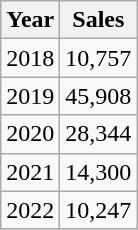<table class="wikitable sortable mw-collapsible mw-collapsed">
<tr>
<th>Year</th>
<th>Sales</th>
</tr>
<tr>
<td>2018</td>
<td>10,757</td>
</tr>
<tr>
<td>2019</td>
<td>45,908</td>
</tr>
<tr>
<td>2020</td>
<td>28,344</td>
</tr>
<tr>
<td>2021</td>
<td>14,300</td>
</tr>
<tr>
<td>2022</td>
<td>10,247</td>
</tr>
</table>
